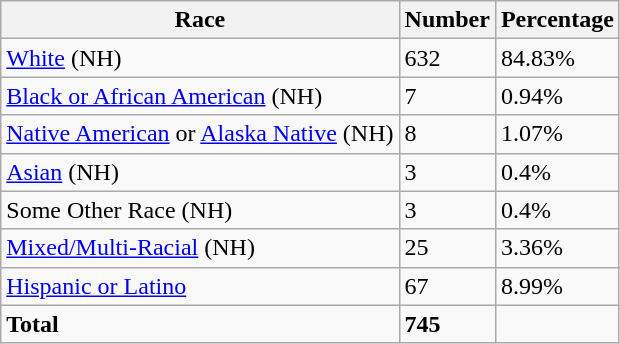<table class="wikitable">
<tr>
<th>Race</th>
<th>Number</th>
<th>Percentage</th>
</tr>
<tr>
<td><a href='#'>White</a> (NH)</td>
<td>632</td>
<td>84.83%</td>
</tr>
<tr>
<td><a href='#'>Black or African American</a> (NH)</td>
<td>7</td>
<td>0.94%</td>
</tr>
<tr>
<td><a href='#'>Native American</a> or <a href='#'>Alaska Native</a> (NH)</td>
<td>8</td>
<td>1.07%</td>
</tr>
<tr>
<td><a href='#'>Asian</a> (NH)</td>
<td>3</td>
<td>0.4%</td>
</tr>
<tr>
<td>Some Other Race (NH)</td>
<td>3</td>
<td>0.4%</td>
</tr>
<tr>
<td><a href='#'>Mixed/Multi-Racial</a> (NH)</td>
<td>25</td>
<td>3.36%</td>
</tr>
<tr>
<td><a href='#'>Hispanic or Latino</a></td>
<td>67</td>
<td>8.99%</td>
</tr>
<tr>
<td><strong>Total</strong></td>
<td><strong>745</strong></td>
<td></td>
</tr>
</table>
